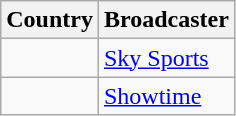<table class="wikitable">
<tr>
<th align=center>Country</th>
<th align=center>Broadcaster</th>
</tr>
<tr>
<td></td>
<td><a href='#'>Sky Sports</a></td>
</tr>
<tr>
<td></td>
<td><a href='#'>Showtime</a></td>
</tr>
</table>
